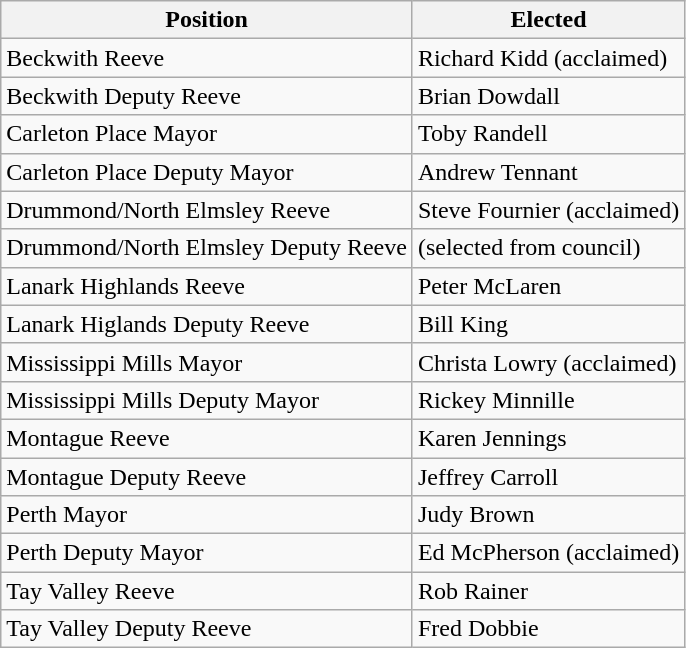<table class="wikitable">
<tr>
<th>Position</th>
<th>Elected</th>
</tr>
<tr>
<td>Beckwith Reeve</td>
<td>Richard Kidd (acclaimed)</td>
</tr>
<tr>
<td>Beckwith Deputy Reeve</td>
<td>Brian Dowdall</td>
</tr>
<tr>
<td>Carleton Place Mayor</td>
<td>Toby Randell</td>
</tr>
<tr>
<td>Carleton Place Deputy Mayor</td>
<td>Andrew Tennant</td>
</tr>
<tr>
<td>Drummond/North Elmsley Reeve</td>
<td>Steve Fournier (acclaimed)</td>
</tr>
<tr>
<td>Drummond/North Elmsley Deputy Reeve</td>
<td>(selected from council)</td>
</tr>
<tr>
<td>Lanark Highlands Reeve</td>
<td>Peter McLaren</td>
</tr>
<tr>
<td>Lanark Higlands Deputy Reeve</td>
<td>Bill King</td>
</tr>
<tr>
<td>Mississippi Mills Mayor</td>
<td>Christa Lowry (acclaimed)</td>
</tr>
<tr>
<td>Mississippi Mills Deputy Mayor</td>
<td>Rickey Minnille</td>
</tr>
<tr>
<td>Montague Reeve</td>
<td>Karen Jennings</td>
</tr>
<tr>
<td>Montague Deputy Reeve</td>
<td>Jeffrey Carroll</td>
</tr>
<tr>
<td>Perth Mayor</td>
<td>Judy Brown</td>
</tr>
<tr>
<td>Perth Deputy Mayor</td>
<td>Ed McPherson (acclaimed)</td>
</tr>
<tr>
<td>Tay Valley Reeve</td>
<td>Rob Rainer</td>
</tr>
<tr>
<td>Tay Valley Deputy Reeve</td>
<td>Fred Dobbie</td>
</tr>
</table>
